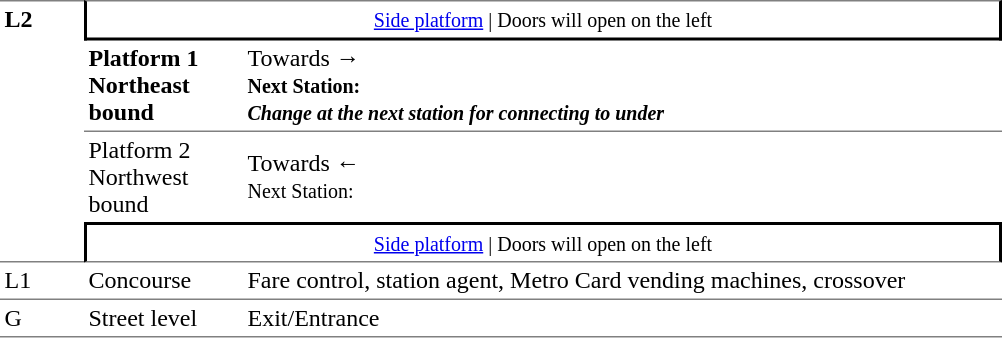<table table border=0 cellspacing=0 cellpadding=3>
<tr>
<td style="border-top:solid 1px grey;border-bottom:solid 1px grey;" width=50 rowspan=4 valign=top><strong>L2</strong></td>
<td style="border-top:solid 1px grey;border-right:solid 2px black;border-left:solid 2px black;border-bottom:solid 2px black;text-align:center;" colspan=2><small><a href='#'>Side platform</a> | Doors will open on the left </small></td>
</tr>
<tr>
<td style="border-bottom:solid 1px grey;" width=100><span><strong>Platform 1</strong><br><strong>Northeast bound</strong></span></td>
<td style="border-bottom:solid 1px grey;" width=500>Towards → <br><small><strong>Next Station:</strong> </small><br><small><strong><em>Change at the next station for connecting to  under <strong><em></small></td>
</tr>
<tr>
<td><span></strong>Platform 2<strong><br></strong>Northwest bound<strong></span></td>
<td><span></span>Towards ← <br><small></strong>Next Station:<strong> </small></td>
</tr>
<tr>
<td style="border-top:solid 2px black;border-right:solid 2px black;border-left:solid 2px black;border-bottom:solid 1px grey;text-align:center;" colspan=2><small><a href='#'>Side platform</a> | Doors will open on the left </small></td>
</tr>
<tr>
<td valign=top></strong>L1<strong></td>
<td valign=top>Concourse</td>
<td valign=top>Fare control, station agent, Metro Card vending machines, crossover</td>
</tr>
<tr>
<td style="border-bottom:solid 1px grey;border-top:solid 1px grey;" width=50 valign=top></strong>G<strong></td>
<td style="border-top:solid 1px grey;border-bottom:solid 1px grey;" width=100 valign=top>Street level</td>
<td style="border-top:solid 1px grey;border-bottom:solid 1px grey;" width=500 valign=top>Exit/Entrance</td>
</tr>
</table>
